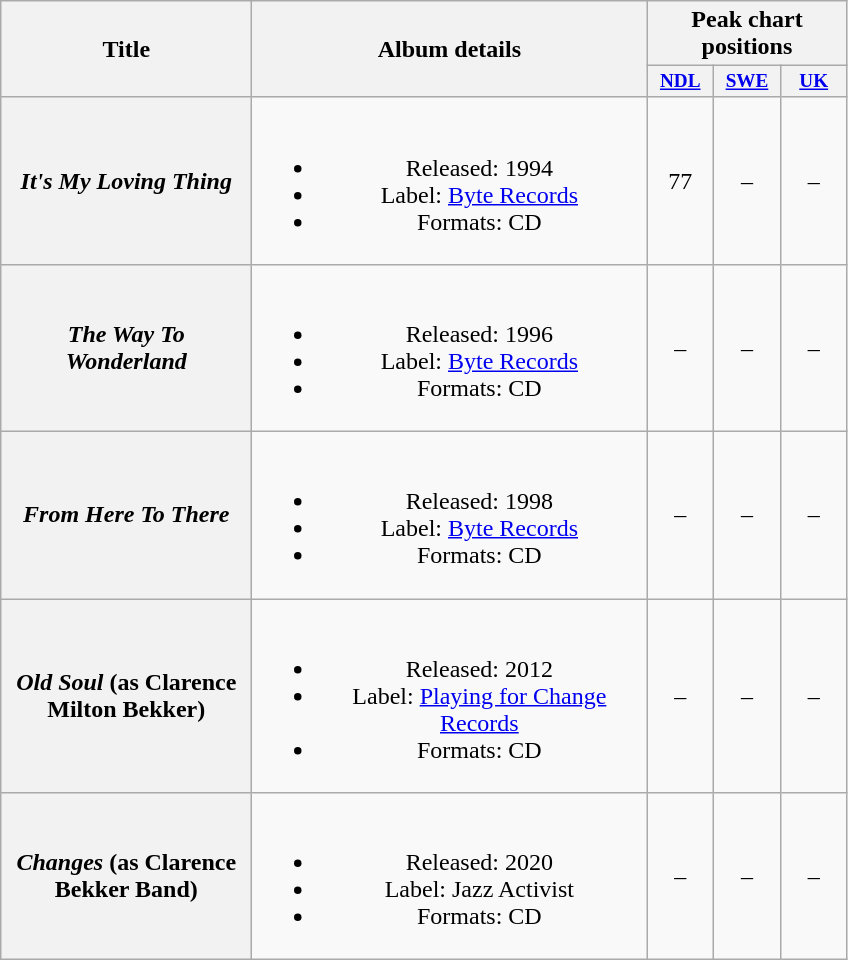<table class="wikitable plainrowheaders" style="text-align:center;" border="1">
<tr>
<th scope="col" rowspan="2" style="width:10em;">Title</th>
<th scope="col" rowspan="2" style="width:16em;">Album details</th>
<th scope="col" colspan="3">Peak chart positions</th>
</tr>
<tr>
<th scope="col" style="width:3em;font-size:80%;"><a href='#'>NDL</a></th>
<th scope="col" style="width:3em;font-size:80%;"><a href='#'>SWE</a></th>
<th scope="col" style="width:3em;font-size:80%;"><a href='#'>UK</a></th>
</tr>
<tr>
<th scope="row"><em>It's My Loving Thing</em></th>
<td><br><ul><li>Released: 1994</li><li>Label: <a href='#'>Byte Records</a></li><li>Formats: CD</li></ul></td>
<td>77</td>
<td>–</td>
<td>–</td>
</tr>
<tr>
<th scope="row"><em>The Way To Wonderland</em></th>
<td><br><ul><li>Released: 1996</li><li>Label: <a href='#'>Byte Records</a></li><li>Formats: CD</li></ul></td>
<td>–</td>
<td>–</td>
<td>–</td>
</tr>
<tr>
<th scope="row"><em>From Here To There</em></th>
<td><br><ul><li>Released: 1998</li><li>Label: <a href='#'>Byte Records</a></li><li>Formats: CD</li></ul></td>
<td>–</td>
<td>–</td>
<td>–</td>
</tr>
<tr>
<th scope="row"><em>Old Soul</em> (as Clarence Milton Bekker)</th>
<td><br><ul><li>Released: 2012</li><li>Label: <a href='#'>Playing for Change Records</a></li><li>Formats: CD</li></ul></td>
<td>–</td>
<td>–</td>
<td>–</td>
</tr>
<tr>
<th scope="row"><em>Changes</em> (as Clarence Bekker Band)</th>
<td><br><ul><li>Released: 2020</li><li>Label: Jazz Activist</li><li>Formats: CD</li></ul></td>
<td>–</td>
<td>–</td>
<td>–</td>
</tr>
</table>
